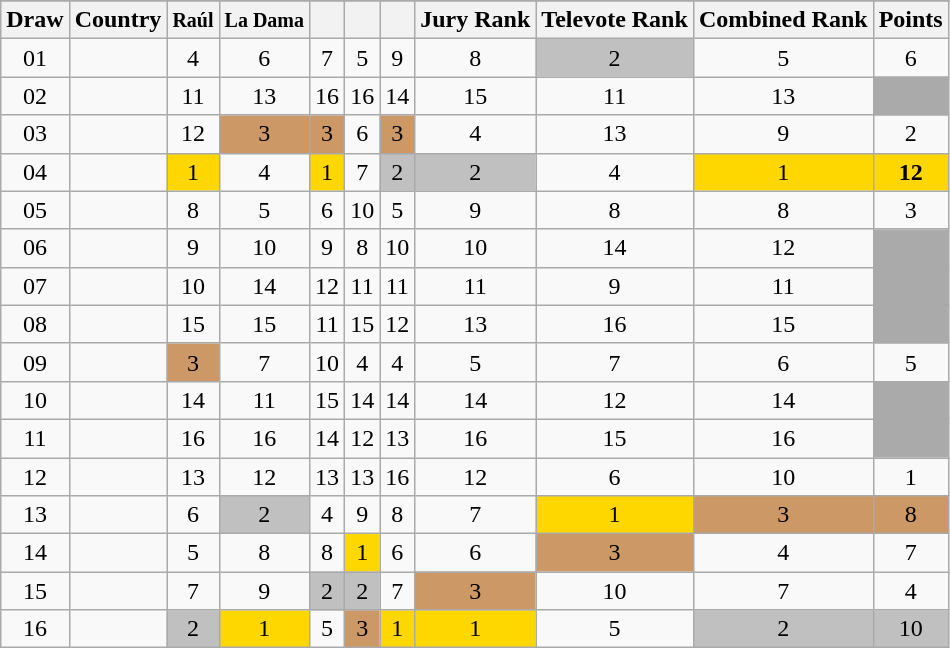<table class="sortable wikitable collapsible plainrowheaders" style="text-align:center;">
<tr>
</tr>
<tr>
<th scope="col">Draw</th>
<th scope="col">Country</th>
<th scope="col"><small>Raúl</small></th>
<th scope="col"><small>La Dama</small></th>
<th scope="col"><small></small></th>
<th scope="col"><small></small></th>
<th scope="col"><small></small></th>
<th scope="col">Jury Rank</th>
<th scope="col">Televote Rank</th>
<th scope="col">Combined Rank</th>
<th scope="col">Points</th>
</tr>
<tr>
<td>01</td>
<td style="text-align:left;"></td>
<td>4</td>
<td>6</td>
<td>7</td>
<td>5</td>
<td>9</td>
<td>8</td>
<td style="background:silver;">2</td>
<td>5</td>
<td>6</td>
</tr>
<tr>
<td>02</td>
<td style="text-align:left;"></td>
<td>11</td>
<td>13</td>
<td>16</td>
<td>16</td>
<td>14</td>
<td>15</td>
<td>11</td>
<td>13</td>
<td style="background:#AAAAAA;"></td>
</tr>
<tr>
<td>03</td>
<td style="text-align:left;"></td>
<td>12</td>
<td style="background:#CC9966;">3</td>
<td style="background:#CC9966;">3</td>
<td>6</td>
<td style="background:#CC9966;">3</td>
<td>4</td>
<td>13</td>
<td>9</td>
<td>2</td>
</tr>
<tr>
<td>04</td>
<td style="text-align:left;"></td>
<td style="background:gold;">1</td>
<td>4</td>
<td style="background:gold;">1</td>
<td>7</td>
<td style="background:silver;">2</td>
<td style="background:silver;">2</td>
<td>4</td>
<td style="background:gold;">1</td>
<td style="background:gold;"><strong>12</strong></td>
</tr>
<tr>
<td>05</td>
<td style="text-align:left;"></td>
<td>8</td>
<td>5</td>
<td>6</td>
<td>10</td>
<td>5</td>
<td>9</td>
<td>8</td>
<td>8</td>
<td>3</td>
</tr>
<tr>
<td>06</td>
<td style="text-align:left;"></td>
<td>9</td>
<td>10</td>
<td>9</td>
<td>8</td>
<td>10</td>
<td>10</td>
<td>14</td>
<td>12</td>
<td style="background:#AAAAAA;"></td>
</tr>
<tr>
<td>07</td>
<td style="text-align:left;"></td>
<td>10</td>
<td>14</td>
<td>12</td>
<td>11</td>
<td>11</td>
<td>11</td>
<td>9</td>
<td>11</td>
<td style="background:#AAAAAA;"></td>
</tr>
<tr>
<td>08</td>
<td style="text-align:left;"></td>
<td>15</td>
<td>15</td>
<td>11</td>
<td>15</td>
<td>12</td>
<td>13</td>
<td>16</td>
<td>15</td>
<td style="background:#AAAAAA;"></td>
</tr>
<tr>
<td>09</td>
<td style="text-align:left;"></td>
<td style="background:#CC9966;">3</td>
<td>7</td>
<td>10</td>
<td>4</td>
<td>4</td>
<td>5</td>
<td>7</td>
<td>6</td>
<td>5</td>
</tr>
<tr>
<td>10</td>
<td style="text-align:left;"></td>
<td>14</td>
<td>11</td>
<td>15</td>
<td>14</td>
<td>14</td>
<td>14</td>
<td>12</td>
<td>14</td>
<td style="background:#AAAAAA;"></td>
</tr>
<tr>
<td>11</td>
<td style="text-align:left;"></td>
<td>16</td>
<td>16</td>
<td>14</td>
<td>12</td>
<td>13</td>
<td>16</td>
<td>15</td>
<td>16</td>
<td style="background:#AAAAAA;"></td>
</tr>
<tr>
<td>12</td>
<td style="text-align:left;"></td>
<td>13</td>
<td>12</td>
<td>13</td>
<td>13</td>
<td>16</td>
<td>12</td>
<td>6</td>
<td>10</td>
<td>1</td>
</tr>
<tr>
<td>13</td>
<td style="text-align:left;"></td>
<td>6</td>
<td style="background:silver;">2</td>
<td>4</td>
<td>9</td>
<td>8</td>
<td>7</td>
<td style="background:gold;">1</td>
<td style="background:#CC9966;">3</td>
<td style="background:#CC9966;">8</td>
</tr>
<tr>
<td>14</td>
<td style="text-align:left;"></td>
<td>5</td>
<td>8</td>
<td>8</td>
<td style="background:gold;">1</td>
<td>6</td>
<td>6</td>
<td style="background:#CC9966;">3</td>
<td>4</td>
<td>7</td>
</tr>
<tr>
<td>15</td>
<td style="text-align:left;"></td>
<td>7</td>
<td>9</td>
<td style="background:silver;">2</td>
<td style="background:silver;">2</td>
<td>7</td>
<td style="background:#CC9966;">3</td>
<td>10</td>
<td>7</td>
<td>4</td>
</tr>
<tr>
<td>16</td>
<td style="text-align:left;"></td>
<td style="background:silver;">2</td>
<td style="background:gold;">1</td>
<td>5</td>
<td style="background:#CC9966;">3</td>
<td style="background:gold;">1</td>
<td style="background:gold;">1</td>
<td>5</td>
<td style="background:silver;">2</td>
<td style="background:silver;">10</td>
</tr>
</table>
